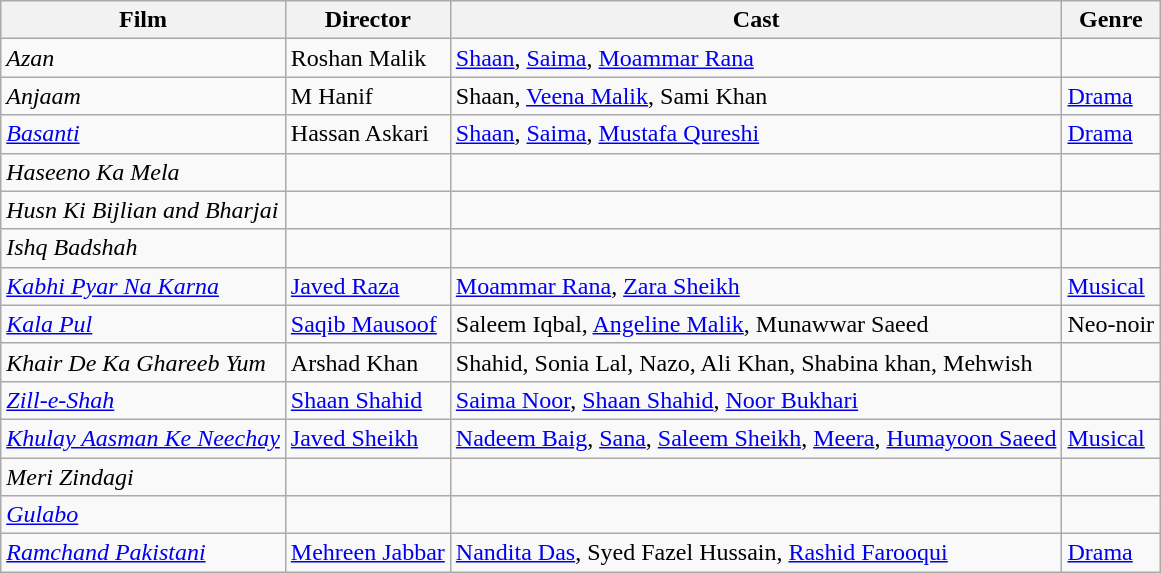<table class="wikitable">
<tr>
<th>Film</th>
<th>Director</th>
<th>Cast</th>
<th>Genre</th>
</tr>
<tr>
<td><em>Azan</em></td>
<td>Roshan Malik</td>
<td><a href='#'>Shaan</a>, <a href='#'>Saima</a>, <a href='#'>Moammar Rana</a></td>
<td></td>
</tr>
<tr>
<td><em>Anjaam</em></td>
<td>M Hanif</td>
<td>Shaan, <a href='#'>Veena Malik</a>, Sami Khan</td>
<td><a href='#'>Drama</a></td>
</tr>
<tr>
<td><em><a href='#'>Basanti</a></em></td>
<td>Hassan Askari</td>
<td><a href='#'>Shaan</a>, <a href='#'>Saima</a>, <a href='#'>Mustafa Qureshi</a></td>
<td><a href='#'>Drama</a></td>
</tr>
<tr>
<td><em>Haseeno Ka Mela</em></td>
<td></td>
<td></td>
<td></td>
</tr>
<tr>
<td><em>Husn Ki Bijlian and Bharjai</em></td>
<td></td>
<td></td>
<td></td>
</tr>
<tr>
<td><em>Ishq Badshah</em></td>
<td></td>
<td></td>
<td></td>
</tr>
<tr>
<td><em><a href='#'>Kabhi Pyar Na Karna</a></em></td>
<td><a href='#'>Javed Raza</a></td>
<td><a href='#'>Moammar Rana</a>, <a href='#'>Zara Sheikh</a></td>
<td><a href='#'>Musical</a></td>
</tr>
<tr>
<td><em><a href='#'>Kala Pul</a></em></td>
<td><a href='#'>Saqib Mausoof</a></td>
<td>Saleem Iqbal, <a href='#'>Angeline Malik</a>, Munawwar Saeed</td>
<td>Neo-noir</td>
</tr>
<tr>
<td><em>Khair De Ka Ghareeb Yum</em></td>
<td>Arshad Khan</td>
<td>Shahid, Sonia Lal, Nazo, Ali Khan, Shabina khan, Mehwish</td>
<td></td>
</tr>
<tr>
<td><em><a href='#'>Zill-e-Shah</a></em></td>
<td><a href='#'>Shaan Shahid</a></td>
<td><a href='#'>Saima Noor</a>, <a href='#'>Shaan Shahid</a>, <a href='#'>Noor Bukhari</a></td>
</tr>
<tr>
<td><em><a href='#'>Khulay Aasman Ke Neechay</a></em></td>
<td><a href='#'>Javed Sheikh</a></td>
<td><a href='#'>Nadeem Baig</a>, <a href='#'>Sana</a>, <a href='#'>Saleem Sheikh</a>, <a href='#'>Meera</a>, <a href='#'>Humayoon Saeed</a></td>
<td><a href='#'>Musical</a></td>
</tr>
<tr>
<td><em>Meri Zindagi</em></td>
<td></td>
<td></td>
<td></td>
</tr>
<tr>
<td><em><a href='#'>Gulabo</a></em></td>
<td></td>
<td></td>
<td></td>
</tr>
<tr>
<td><em><a href='#'>Ramchand Pakistani</a></em></td>
<td><a href='#'>Mehreen Jabbar</a></td>
<td><a href='#'>Nandita Das</a>, Syed Fazel Hussain, <a href='#'>Rashid Farooqui</a></td>
<td><a href='#'>Drama</a></td>
</tr>
</table>
